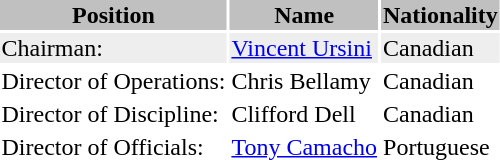<table class="toccolours">
<tr>
<th style="background:silver;">Position</th>
<th style="background:silver;">Name</th>
<th style="background:silver;">Nationality</th>
</tr>
<tr style="background:#eee;">
<td>Chairman:</td>
<td><a href='#'>Vincent Ursini</a></td>
<td> Canadian</td>
</tr>
<tr>
<td>Director of Operations:</td>
<td>Chris Bellamy</td>
<td> Canadian</td>
</tr>
<tr>
<td>Director of Discipline:</td>
<td>Clifford Dell</td>
<td> Canadian</td>
</tr>
<tr>
<td>Director of Officials:</td>
<td><a href='#'>Tony Camacho</a></td>
<td> Portuguese</td>
</tr>
</table>
